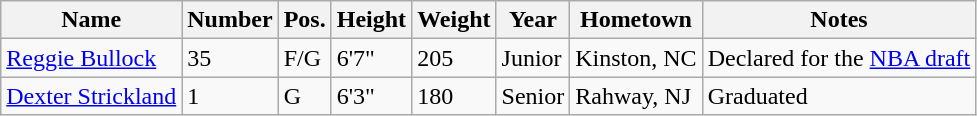<table class="wikitable sortable" border="1">
<tr>
<th>Name</th>
<th>Number</th>
<th>Pos.</th>
<th>Height</th>
<th>Weight</th>
<th>Year</th>
<th>Hometown</th>
<th class="unsortable">Notes</th>
</tr>
<tr>
<td><a href='#'>Reggie Bullock</a></td>
<td>35</td>
<td>F/G</td>
<td>6'7"</td>
<td>205</td>
<td>Junior</td>
<td>Kinston, NC</td>
<td>Declared for the <a href='#'>NBA draft</a></td>
</tr>
<tr>
<td><a href='#'>Dexter Strickland</a></td>
<td>1</td>
<td>G</td>
<td>6'3"</td>
<td>180</td>
<td>Senior</td>
<td>Rahway, NJ</td>
<td>Graduated</td>
</tr>
</table>
